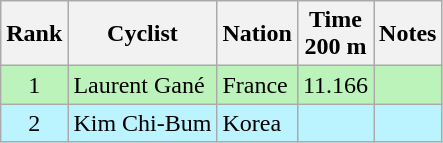<table class="wikitable sortable" style="text-align:center">
<tr>
<th>Rank</th>
<th>Cyclist</th>
<th>Nation</th>
<th>Time<br>200 m</th>
<th>Notes</th>
</tr>
<tr bgcolor=bbf3bb>
<td>1</td>
<td align=left>Laurent Gané</td>
<td align=left>France</td>
<td>11.166</td>
<td></td>
</tr>
<tr bgcolor=bbf3ff>
<td>2</td>
<td align=left>Kim Chi-Bum</td>
<td align=left>Korea</td>
<td></td>
<td></td>
</tr>
</table>
